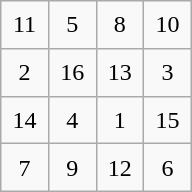<table class="wikitable" style="margin-left:auto;margin-right:auto;text-align:center;width:8em;height:8em;table-layout:fixed;">
<tr>
<td>11</td>
<td>5</td>
<td>8</td>
<td>10</td>
</tr>
<tr>
<td>2</td>
<td>16</td>
<td>13</td>
<td>3</td>
</tr>
<tr>
<td>14</td>
<td>4</td>
<td>1</td>
<td>15</td>
</tr>
<tr>
<td>7</td>
<td>9</td>
<td>12</td>
<td>6</td>
</tr>
</table>
